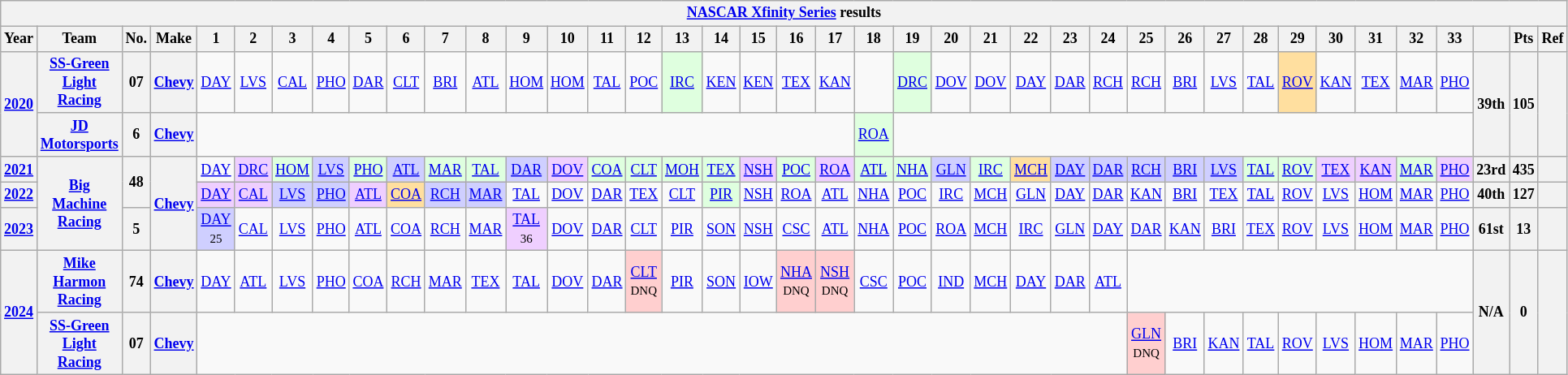<table class="wikitable" style="text-align:center; font-size:75%">
<tr>
<th colspan=42><a href='#'>NASCAR Xfinity Series</a> results</th>
</tr>
<tr>
<th>Year</th>
<th>Team</th>
<th>No.</th>
<th>Make</th>
<th>1</th>
<th>2</th>
<th>3</th>
<th>4</th>
<th>5</th>
<th>6</th>
<th>7</th>
<th>8</th>
<th>9</th>
<th>10</th>
<th>11</th>
<th>12</th>
<th>13</th>
<th>14</th>
<th>15</th>
<th>16</th>
<th>17</th>
<th>18</th>
<th>19</th>
<th>20</th>
<th>21</th>
<th>22</th>
<th>23</th>
<th>24</th>
<th>25</th>
<th>26</th>
<th>27</th>
<th>28</th>
<th>29</th>
<th>30</th>
<th>31</th>
<th>32</th>
<th>33</th>
<th></th>
<th>Pts</th>
<th>Ref</th>
</tr>
<tr>
<th rowspan=2><a href='#'>2020</a></th>
<th><a href='#'>SS-Green Light Racing</a></th>
<th>07</th>
<th><a href='#'>Chevy</a></th>
<td><a href='#'>DAY</a></td>
<td><a href='#'>LVS</a></td>
<td><a href='#'>CAL</a></td>
<td><a href='#'>PHO</a></td>
<td><a href='#'>DAR</a></td>
<td><a href='#'>CLT</a></td>
<td><a href='#'>BRI</a></td>
<td><a href='#'>ATL</a></td>
<td><a href='#'>HOM</a></td>
<td><a href='#'>HOM</a></td>
<td><a href='#'>TAL</a></td>
<td><a href='#'>POC</a></td>
<td style="background:#DFFFDF;"><a href='#'>IRC</a><br></td>
<td><a href='#'>KEN</a></td>
<td><a href='#'>KEN</a></td>
<td><a href='#'>TEX</a></td>
<td><a href='#'>KAN</a></td>
<td></td>
<td style="background:#DFFFDF;"><a href='#'>DRC</a><br></td>
<td><a href='#'>DOV</a></td>
<td><a href='#'>DOV</a></td>
<td><a href='#'>DAY</a></td>
<td><a href='#'>DAR</a></td>
<td><a href='#'>RCH</a></td>
<td><a href='#'>RCH</a></td>
<td><a href='#'>BRI</a></td>
<td><a href='#'>LVS</a></td>
<td><a href='#'>TAL</a></td>
<td style="background:#FFDF9F;"><a href='#'>ROV</a><br></td>
<td><a href='#'>KAN</a></td>
<td><a href='#'>TEX</a></td>
<td><a href='#'>MAR</a></td>
<td><a href='#'>PHO</a></td>
<th rowspan=2>39th</th>
<th rowspan=2>105</th>
<th rowspan=2></th>
</tr>
<tr>
<th><a href='#'>JD Motorsports</a></th>
<th>6</th>
<th><a href='#'>Chevy</a></th>
<td colspan=17></td>
<td style="background:#DFFFDF;"><a href='#'>ROA</a><br></td>
<td colspan=15></td>
</tr>
<tr>
<th><a href='#'>2021</a></th>
<th rowspan=3><a href='#'>Big Machine Racing</a></th>
<th rowspan=2>48</th>
<th rowspan=3><a href='#'>Chevy</a></th>
<td><a href='#'>DAY</a></td>
<td style="background:#EFCFFF;"><a href='#'>DRC</a><br></td>
<td style="background:#DFFFDF;"><a href='#'>HOM</a><br></td>
<td style="background:#CFCFFF;"><a href='#'>LVS</a><br></td>
<td style="background:#DFFFDF;"><a href='#'>PHO</a><br></td>
<td style="background:#CFCFFF;"><a href='#'>ATL</a><br></td>
<td style="background:#DFFFDF;"><a href='#'>MAR</a><br></td>
<td style="background:#DFFFDF;"><a href='#'>TAL</a><br></td>
<td style="background:#CFCFFF;"><a href='#'>DAR</a><br></td>
<td style="background:#EFCFFF;"><a href='#'>DOV</a><br></td>
<td style="background:#DFFFDF;"><a href='#'>COA</a><br></td>
<td style="background:#DFFFDF;"><a href='#'>CLT</a><br></td>
<td style="background:#DFFFDF;"><a href='#'>MOH</a><br></td>
<td style="background:#DFFFDF;"><a href='#'>TEX</a><br></td>
<td style="background:#EFCFFF;"><a href='#'>NSH</a><br></td>
<td style="background:#DFFFDF;"><a href='#'>POC</a><br></td>
<td style="background:#EFCFFF;"><a href='#'>ROA</a><br></td>
<td style="background:#DFFFDF;"><a href='#'>ATL</a><br></td>
<td style="background:#DFFFDF;"><a href='#'>NHA</a><br></td>
<td style="background:#CFCFFF;"><a href='#'>GLN</a><br></td>
<td style="background:#DFFFDF;"><a href='#'>IRC</a><br></td>
<td style="background:#FFDF9F;"><a href='#'>MCH</a><br></td>
<td style="background:#CFCFFF;"><a href='#'>DAY</a><br></td>
<td style="background:#CFCFFF;"><a href='#'>DAR</a><br></td>
<td style="background:#CFCFFF;"><a href='#'>RCH</a><br></td>
<td style="background:#CFCFFF;"><a href='#'>BRI</a><br></td>
<td style="background:#CFCFFF;"><a href='#'>LVS</a><br></td>
<td style="background:#DFFFDF;"><a href='#'>TAL</a><br></td>
<td style="background:#DFFFDF;"><a href='#'>ROV</a><br></td>
<td style="background:#EFCFFF;"><a href='#'>TEX</a><br></td>
<td style="background:#EFCFFF;"><a href='#'>KAN</a><br></td>
<td style="background:#DFFFDF;"><a href='#'>MAR</a><br></td>
<td style="background:#EFCFFF;"><a href='#'>PHO</a><br></td>
<th>23rd</th>
<th>435</th>
<th></th>
</tr>
<tr>
<th><a href='#'>2022</a></th>
<td style="background:#EFCFFF;"><a href='#'>DAY</a><br></td>
<td style="background:#EFCFFF;"><a href='#'>CAL</a><br></td>
<td style="background:#CFCFFF;"><a href='#'>LVS</a><br></td>
<td style="background:#CFCFFF;"><a href='#'>PHO</a><br></td>
<td style="background:#EFCFFF;"><a href='#'>ATL</a><br></td>
<td style="background:#FFDF9F;"><a href='#'>COA</a><br></td>
<td style="background:#CFCFFF;"><a href='#'>RCH</a><br></td>
<td style="background:#CFCFFF;"><a href='#'>MAR</a><br></td>
<td><a href='#'>TAL</a></td>
<td><a href='#'>DOV</a></td>
<td><a href='#'>DAR</a></td>
<td><a href='#'>TEX</a></td>
<td><a href='#'>CLT</a></td>
<td style="background:#DFFFDF;"><a href='#'>PIR</a><br></td>
<td><a href='#'>NSH</a></td>
<td><a href='#'>ROA</a></td>
<td><a href='#'>ATL</a></td>
<td><a href='#'>NHA</a></td>
<td><a href='#'>POC</a></td>
<td><a href='#'>IRC</a></td>
<td><a href='#'>MCH</a></td>
<td><a href='#'>GLN</a></td>
<td><a href='#'>DAY</a></td>
<td><a href='#'>DAR</a></td>
<td><a href='#'>KAN</a></td>
<td><a href='#'>BRI</a></td>
<td><a href='#'>TEX</a></td>
<td><a href='#'>TAL</a></td>
<td><a href='#'>ROV</a></td>
<td><a href='#'>LVS</a></td>
<td><a href='#'>HOM</a></td>
<td><a href='#'>MAR</a></td>
<td><a href='#'>PHO</a></td>
<th>40th</th>
<th>127</th>
<th></th>
</tr>
<tr>
<th><a href='#'>2023</a></th>
<th>5</th>
<td style="background:#CFCFFF;"><a href='#'>DAY</a><br><small>25</small></td>
<td><a href='#'>CAL</a></td>
<td><a href='#'>LVS</a></td>
<td><a href='#'>PHO</a></td>
<td><a href='#'>ATL</a></td>
<td><a href='#'>COA</a></td>
<td><a href='#'>RCH</a></td>
<td><a href='#'>MAR</a></td>
<td style="background:#EFCFFF;"><a href='#'>TAL</a><br><small>36</small></td>
<td><a href='#'>DOV</a></td>
<td><a href='#'>DAR</a></td>
<td><a href='#'>CLT</a></td>
<td><a href='#'>PIR</a></td>
<td><a href='#'>SON</a></td>
<td><a href='#'>NSH</a></td>
<td><a href='#'>CSC</a></td>
<td><a href='#'>ATL</a></td>
<td><a href='#'>NHA</a></td>
<td><a href='#'>POC</a></td>
<td><a href='#'>ROA</a></td>
<td><a href='#'>MCH</a></td>
<td><a href='#'>IRC</a></td>
<td><a href='#'>GLN</a></td>
<td><a href='#'>DAY</a></td>
<td><a href='#'>DAR</a></td>
<td><a href='#'>KAN</a></td>
<td><a href='#'>BRI</a></td>
<td><a href='#'>TEX</a></td>
<td><a href='#'>ROV</a></td>
<td><a href='#'>LVS</a></td>
<td><a href='#'>HOM</a></td>
<td><a href='#'>MAR</a></td>
<td><a href='#'>PHO</a></td>
<th>61st</th>
<th>13</th>
<th></th>
</tr>
<tr>
<th rowspan=2><a href='#'>2024</a></th>
<th><a href='#'>Mike Harmon Racing</a></th>
<th>74</th>
<th><a href='#'>Chevy</a></th>
<td><a href='#'>DAY</a></td>
<td><a href='#'>ATL</a></td>
<td><a href='#'>LVS</a></td>
<td><a href='#'>PHO</a></td>
<td><a href='#'>COA</a></td>
<td><a href='#'>RCH</a></td>
<td><a href='#'>MAR</a></td>
<td><a href='#'>TEX</a></td>
<td><a href='#'>TAL</a></td>
<td><a href='#'>DOV</a></td>
<td><a href='#'>DAR</a></td>
<td style="background:#FFCFCF;"><a href='#'>CLT</a><br><small>DNQ</small></td>
<td><a href='#'>PIR</a></td>
<td><a href='#'>SON</a></td>
<td><a href='#'>IOW</a></td>
<td style="background:#FFCFCF;"><a href='#'>NHA</a><br><small>DNQ</small></td>
<td style="background:#FFCFCF;"><a href='#'>NSH</a><br><small>DNQ</small></td>
<td><a href='#'>CSC</a></td>
<td><a href='#'>POC</a></td>
<td><a href='#'>IND</a></td>
<td><a href='#'>MCH</a></td>
<td><a href='#'>DAY</a></td>
<td><a href='#'>DAR</a></td>
<td><a href='#'>ATL</a></td>
<td colspan=9></td>
<th rowspan=2>N/A</th>
<th rowspan=2>0</th>
<th rowspan=2></th>
</tr>
<tr>
<th><a href='#'>SS-Green Light Racing</a></th>
<th>07</th>
<th><a href='#'>Chevy</a></th>
<td colspan=24></td>
<td style="background:#FFCFCF;"><a href='#'>GLN</a><br><small>DNQ</small></td>
<td><a href='#'>BRI</a></td>
<td><a href='#'>KAN</a></td>
<td><a href='#'>TAL</a></td>
<td><a href='#'>ROV</a></td>
<td><a href='#'>LVS</a></td>
<td><a href='#'>HOM</a></td>
<td><a href='#'>MAR</a></td>
<td><a href='#'>PHO</a></td>
</tr>
</table>
